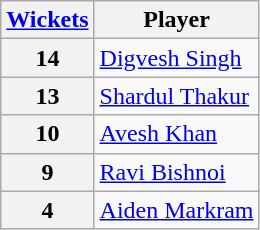<table class="wikitable">
<tr>
<th scope=col><a href='#'>Wickets</a></th>
<th scope=col>Player</th>
</tr>
<tr>
<th scope=row>14</th>
<td><a href='#'>Digvesh Singh</a></td>
</tr>
<tr>
<th scope="row">13</th>
<td><a href='#'>Shardul Thakur</a></td>
</tr>
<tr>
<th scope="row">10</th>
<td><a href='#'>Avesh Khan</a></td>
</tr>
<tr>
<th scope="row">9</th>
<td><a href='#'>Ravi Bishnoi</a></td>
</tr>
<tr>
<th scope=row>4</th>
<td><a href='#'>Aiden Markram</a></td>
</tr>
</table>
